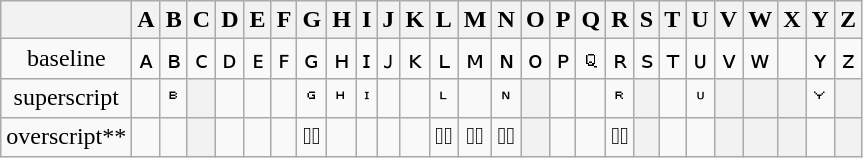<table class=wikitable style=text-align:center;>
<tr>
<th></th>
<th>A</th>
<th>B</th>
<th>C</th>
<th>D</th>
<th>E</th>
<th>F</th>
<th>G</th>
<th>H</th>
<th>I</th>
<th>J</th>
<th>K</th>
<th>L</th>
<th>M</th>
<th>N</th>
<th>O</th>
<th>P</th>
<th>Q</th>
<th>R</th>
<th>S</th>
<th>T</th>
<th>U</th>
<th>V</th>
<th>W</th>
<th>X</th>
<th>Y</th>
<th>Z</th>
</tr>
<tr>
<td>baseline</td>
<td>ᴀ</td>
<td>ʙ</td>
<td>ᴄ</td>
<td>ᴅ</td>
<td>ᴇ</td>
<td>ꜰ</td>
<td>ɢ</td>
<td>ʜ</td>
<td>ɪ</td>
<td>ᴊ</td>
<td>ᴋ</td>
<td>ʟ</td>
<td>ᴍ</td>
<td>ɴ</td>
<td>ᴏ</td>
<td>ᴘ</td>
<td>ꞯ</td>
<td>ʀ</td>
<td>ꜱ</td>
<td>ᴛ</td>
<td>ᴜ</td>
<td>ᴠ</td>
<td>ᴡ</td>
<td></td>
<td>ʏ</td>
<td>ᴢ</td>
</tr>
<tr>
<td>superscript</td>
<td></td>
<td>𐞄</td>
<th></th>
<td></td>
<td></td>
<td></td>
<td>𐞒</td>
<td>𐞖</td>
<td>ᶦ</td>
<td></td>
<td></td>
<td>ᶫ</td>
<td></td>
<td>ᶰ</td>
<th></th>
<td></td>
<td></td>
<td>𐞪</td>
<th></th>
<td></td>
<td>ᶸ</td>
<th></th>
<th></th>
<th></th>
<td>𐞲</td>
<th></th>
</tr>
<tr>
<td>overscript**</td>
<td></td>
<td></td>
<th></th>
<td></td>
<td></td>
<td></td>
<td>◌ᷛ</td>
<td></td>
<td></td>
<td></td>
<td></td>
<td>◌ᷞ</td>
<td>◌ᷟ</td>
<td>◌ᷡ</td>
<th></th>
<td></td>
<td></td>
<td>◌ᷢ</td>
<th></th>
<td></td>
<td></td>
<th></th>
<th></th>
<th></th>
<td></td>
<th></th>
</tr>
</table>
